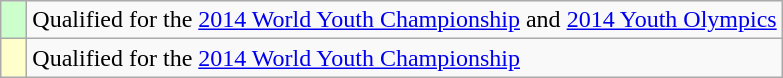<table class="wikitable">
<tr>
<td width=10px bgcolor=#ccffcc></td>
<td>Qualified for the <a href='#'>2014 World Youth Championship</a> and <a href='#'>2014 Youth Olympics</a></td>
</tr>
<tr>
<td width=10px bgcolor=#ffffcc></td>
<td>Qualified for the <a href='#'>2014 World Youth Championship</a></td>
</tr>
</table>
